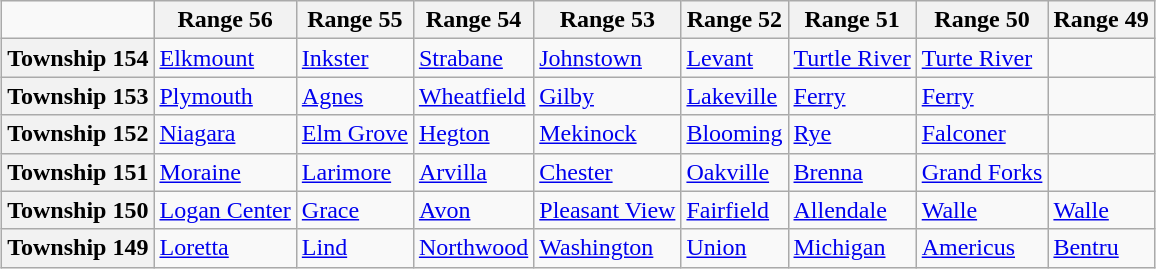<table class="wikitable" style="margin-left: auto; margin-right: auto; border: none;">
<tr>
<td></td>
<th scope="col">Range 56</th>
<th scope="col">Range 55</th>
<th scope="col">Range 54</th>
<th scope="col">Range 53</th>
<th scope="col">Range 52</th>
<th scope="col">Range 51</th>
<th scope="col">Range 50</th>
<th scope="col">Range 49</th>
</tr>
<tr>
<th scope="col">Township 154</th>
<td><a href='#'>Elkmount</a></td>
<td><a href='#'>Inkster</a></td>
<td><a href='#'>Strabane</a></td>
<td><a href='#'>Johnstown</a></td>
<td><a href='#'>Levant</a></td>
<td><a href='#'>Turtle River</a></td>
<td><a href='#'>Turte River</a></td>
<td></td>
</tr>
<tr>
<th scope="col">Township 153</th>
<td><a href='#'>Plymouth</a></td>
<td><a href='#'>Agnes</a></td>
<td><a href='#'>Wheatfield</a></td>
<td><a href='#'>Gilby</a></td>
<td><a href='#'>Lakeville</a></td>
<td><a href='#'>Ferry</a></td>
<td><a href='#'>Ferry</a></td>
<td></td>
</tr>
<tr>
<th scope="col">Township 152</th>
<td><a href='#'>Niagara</a></td>
<td><a href='#'>Elm Grove</a></td>
<td><a href='#'>Hegton</a></td>
<td><a href='#'>Mekinock</a></td>
<td><a href='#'>Blooming</a></td>
<td><a href='#'>Rye</a></td>
<td><a href='#'>Falconer</a></td>
<td></td>
</tr>
<tr>
<th scope="col">Township 151</th>
<td><a href='#'>Moraine</a></td>
<td><a href='#'>Larimore</a></td>
<td><a href='#'>Arvilla</a></td>
<td><a href='#'>Chester</a></td>
<td><a href='#'>Oakville</a></td>
<td><a href='#'>Brenna</a></td>
<td><a href='#'>Grand Forks</a></td>
<td></td>
</tr>
<tr>
<th scope="col">Township 150</th>
<td><a href='#'>Logan Center</a></td>
<td><a href='#'>Grace</a></td>
<td><a href='#'>Avon</a></td>
<td><a href='#'>Pleasant View</a></td>
<td><a href='#'>Fairfield</a></td>
<td><a href='#'>Allendale</a></td>
<td><a href='#'>Walle</a></td>
<td><a href='#'>Walle</a></td>
</tr>
<tr>
<th scope="col">Township 149</th>
<td><a href='#'>Loretta</a></td>
<td><a href='#'>Lind</a></td>
<td><a href='#'>Northwood</a></td>
<td><a href='#'>Washington</a></td>
<td><a href='#'>Union</a></td>
<td><a href='#'>Michigan</a></td>
<td><a href='#'>Americus</a></td>
<td><a href='#'>Bentru</a></td>
</tr>
</table>
